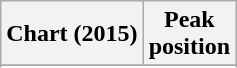<table class="wikitable">
<tr>
<th>Chart (2015)</th>
<th>Peak<br>position</th>
</tr>
<tr>
</tr>
<tr>
</tr>
<tr>
</tr>
<tr>
</tr>
</table>
